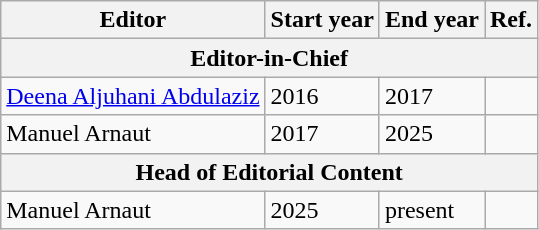<table class="wikitable">
<tr>
<th>Editor</th>
<th>Start year</th>
<th>End year</th>
<th>Ref.</th>
</tr>
<tr>
<th colspan="4">Editor-in-Chief</th>
</tr>
<tr>
<td><a href='#'>Deena Aljuhani Abdulaziz</a></td>
<td>2016</td>
<td>2017</td>
<td></td>
</tr>
<tr>
<td>Manuel Arnaut</td>
<td>2017</td>
<td>2025</td>
<td></td>
</tr>
<tr>
<th colspan="4">Head of Editorial Content</th>
</tr>
<tr>
<td>Manuel Arnaut</td>
<td>2025</td>
<td>present</td>
<td></td>
</tr>
</table>
